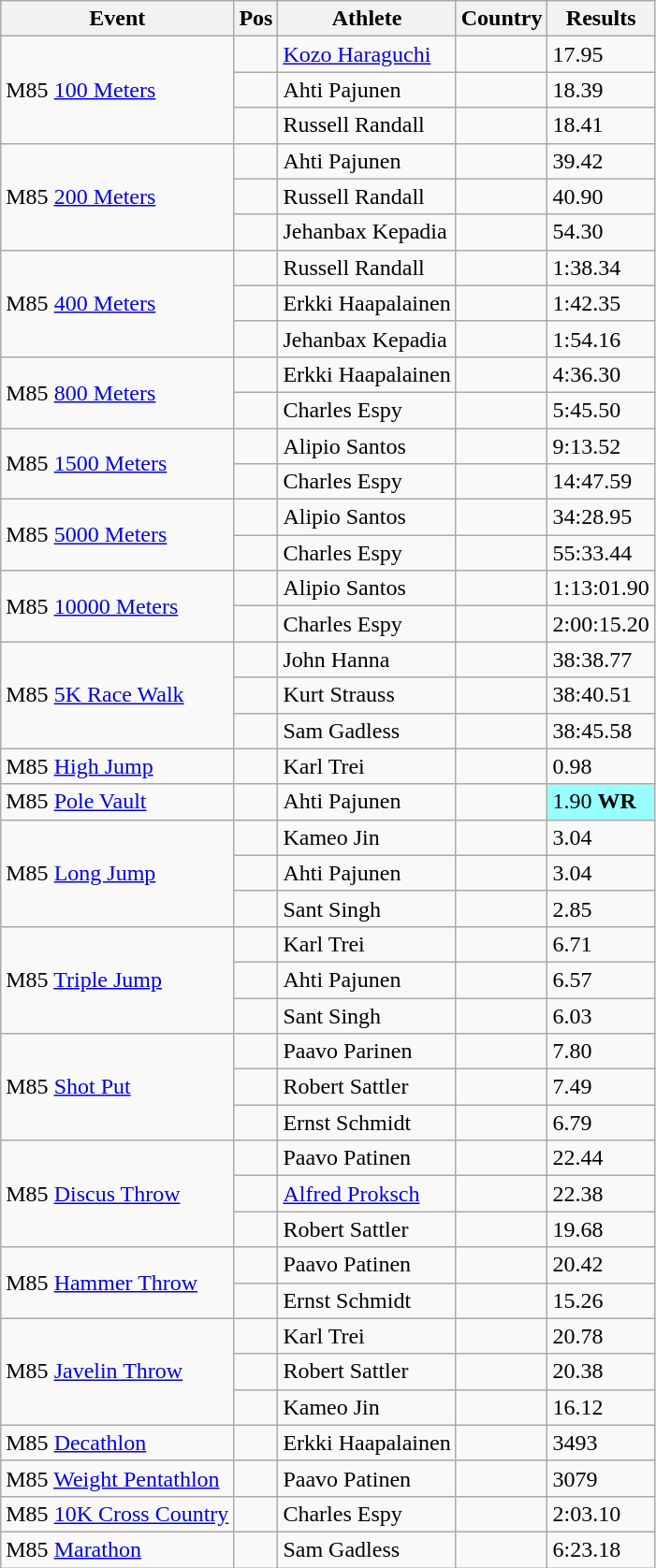<table class="wikitable">
<tr>
<th>Event</th>
<th>Pos</th>
<th>Athlete</th>
<th>Country</th>
<th>Results</th>
</tr>
<tr>
<td rowspan="3">M85 <a href='#'>100 Meters</a></td>
<td align="center"></td>
<td><a href='#'>Kozo Haraguchi</a></td>
<td></td>
<td>17.95</td>
</tr>
<tr>
<td align="center"></td>
<td>Ahti Pajunen</td>
<td></td>
<td>18.39</td>
</tr>
<tr>
<td align="center"></td>
<td>Russell Randall</td>
<td></td>
<td>18.41</td>
</tr>
<tr>
<td rowspan="3">M85 <a href='#'>200 Meters</a></td>
<td align="center"></td>
<td>Ahti Pajunen</td>
<td></td>
<td>39.42</td>
</tr>
<tr>
<td align="center"></td>
<td>Russell Randall</td>
<td></td>
<td>40.90</td>
</tr>
<tr>
<td align="center"></td>
<td>Jehanbax Kepadia</td>
<td></td>
<td>54.30</td>
</tr>
<tr>
<td rowspan="3">M85 <a href='#'>400 Meters</a></td>
<td align="center"></td>
<td>Russell Randall</td>
<td></td>
<td>1:38.34</td>
</tr>
<tr>
<td align="center"></td>
<td>Erkki Haapalainen</td>
<td></td>
<td>1:42.35</td>
</tr>
<tr>
<td align="center"></td>
<td>Jehanbax Kepadia</td>
<td></td>
<td>1:54.16</td>
</tr>
<tr>
<td rowspan="2">M85 <a href='#'>800 Meters</a></td>
<td align="center"></td>
<td>Erkki Haapalainen</td>
<td></td>
<td>4:36.30</td>
</tr>
<tr>
<td align="center"></td>
<td>Charles Espy</td>
<td></td>
<td>5:45.50</td>
</tr>
<tr>
<td rowspan="2">M85 <a href='#'>1500 Meters</a></td>
<td align="center"></td>
<td>Alipio Santos</td>
<td></td>
<td>9:13.52</td>
</tr>
<tr>
<td align="center"></td>
<td>Charles Espy</td>
<td></td>
<td>14:47.59</td>
</tr>
<tr>
<td rowspan="2">M85 <a href='#'>5000 Meters</a></td>
<td align="center"></td>
<td>Alipio Santos</td>
<td></td>
<td>34:28.95</td>
</tr>
<tr>
<td align="center"></td>
<td>Charles Espy</td>
<td></td>
<td>55:33.44</td>
</tr>
<tr>
<td rowspan="2">M85 <a href='#'>10000 Meters</a></td>
<td align="center"></td>
<td>Alipio Santos</td>
<td></td>
<td>1:13:01.90</td>
</tr>
<tr>
<td align="center"></td>
<td>Charles Espy</td>
<td></td>
<td>2:00:15.20</td>
</tr>
<tr>
<td rowspan="3">M85 <a href='#'>5K Race Walk</a></td>
<td align="center"></td>
<td>John Hanna</td>
<td></td>
<td>38:38.77</td>
</tr>
<tr>
<td align="center"></td>
<td>Kurt Strauss</td>
<td></td>
<td>38:40.51</td>
</tr>
<tr>
<td align="center"></td>
<td>Sam Gadless</td>
<td></td>
<td>38:45.58</td>
</tr>
<tr>
<td rowspan="1">M85 <a href='#'>High Jump</a></td>
<td align="center"></td>
<td>Karl Trei</td>
<td></td>
<td>0.98</td>
</tr>
<tr>
<td rowspan="1">M85 <a href='#'>Pole Vault</a></td>
<td align="center"></td>
<td>Ahti Pajunen</td>
<td></td>
<td bgcolor=#97ffff>1.90 <strong>WR</strong></td>
</tr>
<tr>
<td rowspan="3">M85 <a href='#'>Long Jump</a></td>
<td align="center"></td>
<td>Kameo Jin</td>
<td></td>
<td>3.04</td>
</tr>
<tr>
<td align="center"></td>
<td>Ahti Pajunen</td>
<td></td>
<td>3.04</td>
</tr>
<tr>
<td align="center"></td>
<td>Sant Singh</td>
<td></td>
<td>2.85</td>
</tr>
<tr>
<td rowspan="3">M85 <a href='#'>Triple Jump</a></td>
<td align="center"></td>
<td>Karl Trei</td>
<td></td>
<td>6.71</td>
</tr>
<tr>
<td align="center"></td>
<td>Ahti Pajunen</td>
<td></td>
<td>6.57</td>
</tr>
<tr>
<td align="center"></td>
<td>Sant Singh</td>
<td></td>
<td>6.03</td>
</tr>
<tr>
<td rowspan="3">M85 <a href='#'>Shot Put</a></td>
<td align="center"></td>
<td>Paavo Parinen</td>
<td></td>
<td>7.80</td>
</tr>
<tr>
<td align="center"></td>
<td>Robert Sattler</td>
<td></td>
<td>7.49</td>
</tr>
<tr>
<td align="center"></td>
<td>Ernst Schmidt</td>
<td></td>
<td>6.79</td>
</tr>
<tr>
<td rowspan="3">M85 <a href='#'>Discus Throw</a></td>
<td align="center"></td>
<td>Paavo Patinen</td>
<td></td>
<td>22.44</td>
</tr>
<tr>
<td align="center"></td>
<td><a href='#'>Alfred Proksch</a></td>
<td></td>
<td>22.38</td>
</tr>
<tr>
<td align="center"></td>
<td>Robert Sattler</td>
<td></td>
<td>19.68</td>
</tr>
<tr>
<td rowspan="2">M85 <a href='#'>Hammer Throw</a></td>
<td align="center"></td>
<td>Paavo Patinen</td>
<td></td>
<td>20.42</td>
</tr>
<tr>
<td align="center"></td>
<td>Ernst Schmidt</td>
<td></td>
<td>15.26</td>
</tr>
<tr>
<td rowspan="3">M85 <a href='#'>Javelin Throw</a></td>
<td align="center"></td>
<td>Karl Trei</td>
<td></td>
<td>20.78</td>
</tr>
<tr>
<td align="center"></td>
<td>Robert Sattler</td>
<td></td>
<td>20.38</td>
</tr>
<tr>
<td align="center"></td>
<td>Kameo Jin</td>
<td></td>
<td>16.12</td>
</tr>
<tr>
<td rowspan="1">M85 <a href='#'>Decathlon</a></td>
<td align="center"></td>
<td>Erkki Haapalainen</td>
<td></td>
<td>3493</td>
</tr>
<tr>
<td rowspan="1">M85 <a href='#'>Weight Pentathlon</a></td>
<td align="center"></td>
<td>Paavo Patinen</td>
<td></td>
<td>3079</td>
</tr>
<tr>
<td rowspan="1">M85 <a href='#'>10K Cross Country</a></td>
<td align="center"></td>
<td>Charles Espy</td>
<td></td>
<td>2:03.10</td>
</tr>
<tr>
<td rowspan="1">M85 <a href='#'>Marathon</a></td>
<td align="center"></td>
<td>Sam Gadless</td>
<td></td>
<td>6:23.18</td>
</tr>
</table>
